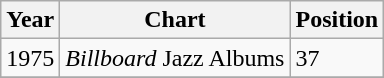<table class="wikitable">
<tr>
<th>Year</th>
<th>Chart</th>
<th>Position</th>
</tr>
<tr>
<td>1975</td>
<td><em>Billboard</em> Jazz Albums</td>
<td>37</td>
</tr>
<tr>
</tr>
</table>
